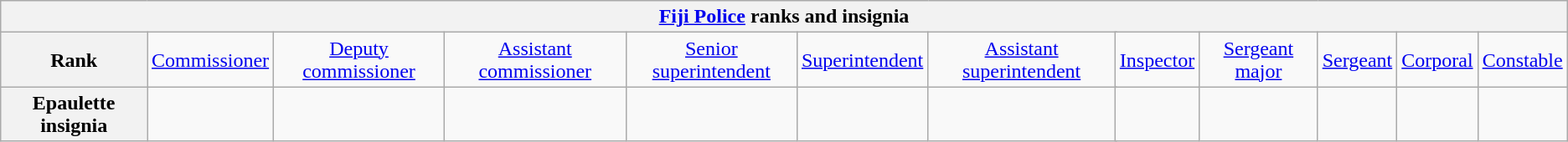<table class="wikitable" style="text-align: center;">
<tr>
<th colspan=14><a href='#'>Fiji Police</a> ranks and insignia</th>
</tr>
<tr>
<th>Rank</th>
<td><a href='#'>Commissioner</a></td>
<td><a href='#'>Deputy commissioner</a></td>
<td><a href='#'>Assistant commissioner</a></td>
<td><a href='#'>Senior superintendent</a></td>
<td><a href='#'>Superintendent</a></td>
<td colspan=2><a href='#'>Assistant superintendent</a></td>
<td colspan=2><a href='#'>Inspector</a></td>
<td><a href='#'>Sergeant major</a></td>
<td><a href='#'>Sergeant</a></td>
<td><a href='#'>Corporal</a></td>
<td><a href='#'>Constable</a></td>
</tr>
<tr>
<th>Epaulette insignia</th>
<td></td>
<td></td>
<td></td>
<td></td>
<td></td>
<td colspan=2></td>
<td colspan=2></td>
<td></td>
<td></td>
<td></td>
<td></td>
</tr>
</table>
